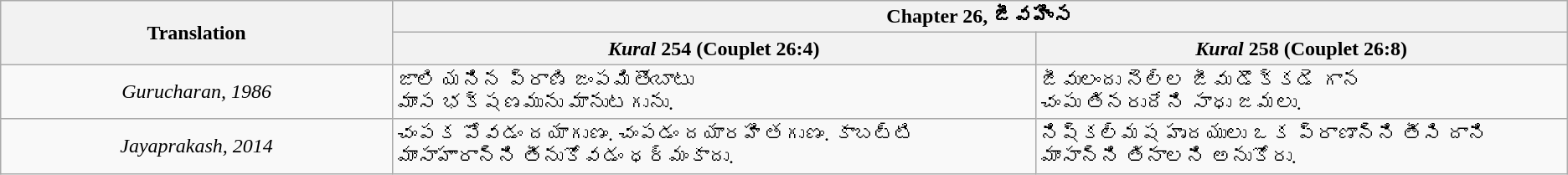<table class="wikitable">
<tr>
<th style="text-align:center; width:25%;" rowspan="2">Translation</th>
<th colspan="2">Chapter 26, జీవహింస</th>
</tr>
<tr>
<th><em>Kural</em> 254 (Couplet 26:4)</th>
<th><em>Kural</em> 258 (Couplet 26:8)</th>
</tr>
<tr>
<td style="text-align:center;"><em>Gurucharan, 1986</em></td>
<td>జాలి యనిన ప్రాణి జంపమితొఁబాటు<br>మాంస భక్షణమును మానుటగును.</td>
<td>జీవులందు నెల్ల జీవు డొక్కడె గాన<br>చంపు తినరుదేని సాధు జమలు.</td>
</tr>
<tr>
<td style="text-align:center;"><em>Jayaprakash, 2014</em></td>
<td>చంపక పోవడం దయాగుణం. చంపడం దయారహితగుణం. కాబట్టి మాంసాహారాన్ని తీనుకోవడం ధర్మంకాదు.</td>
<td>నిష్కల్మష హృదయులు ఒక ప్రాణాన్ని తీసి దాని మాంసాన్ని తినాలని అనుకోరు.</td>
</tr>
</table>
